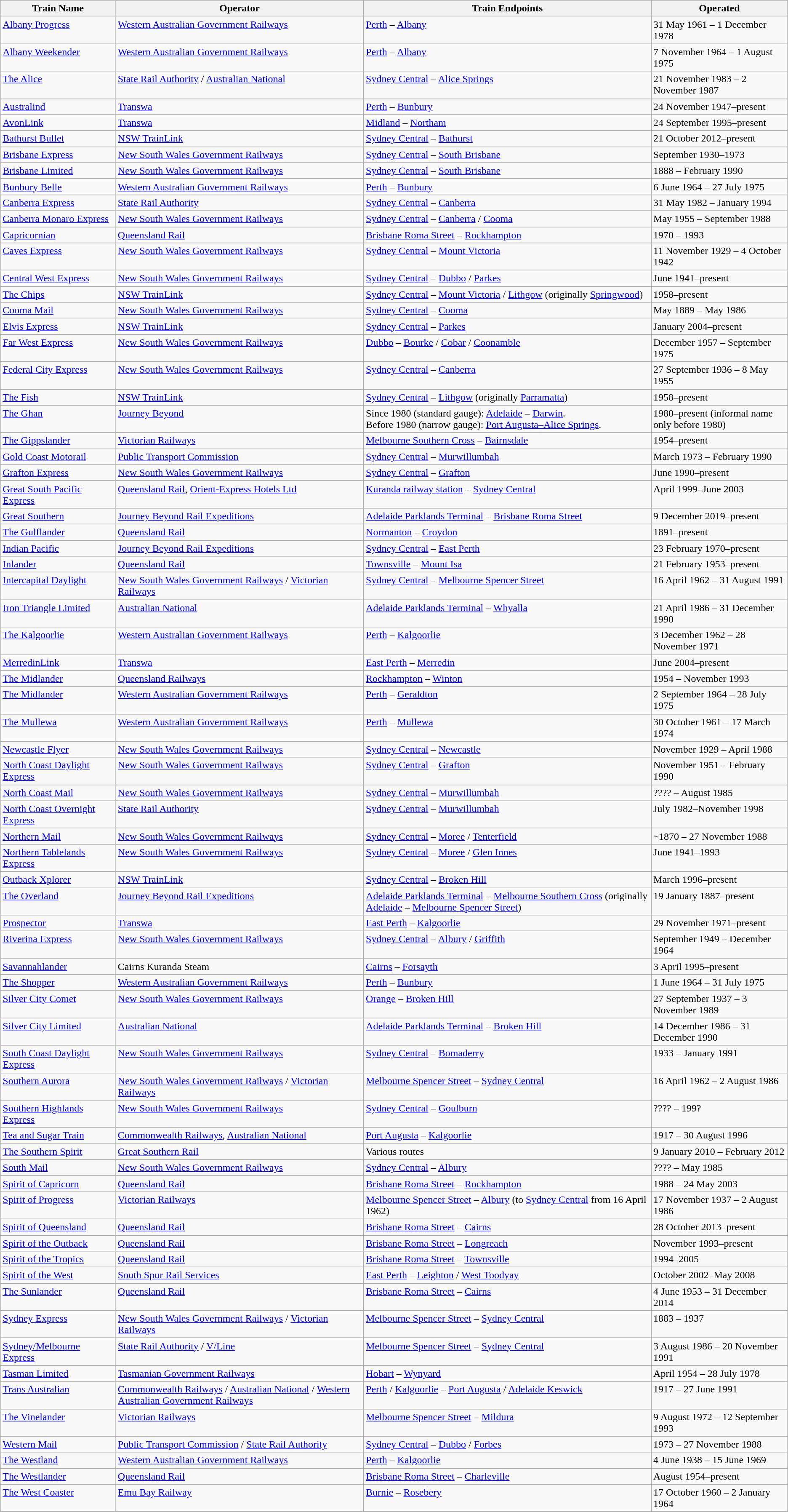<table class="wikitable sortable">
<tr valign="top">
<th width="175px">Train Name</th>
<th>Operator</th>
<th>Train Endpoints</th>
<th>Operated</th>
</tr>
<tr valign="top">
<td><a href='#'>Albany Progress</a></td>
<td><a href='#'>Western Australian Government Railways</a></td>
<td><a href='#'>Perth</a> – <a href='#'>Albany</a></td>
<td>31 May 1961 – 1 December 1978</td>
</tr>
<tr valign="top">
<td><a href='#'>Albany Weekender</a></td>
<td><a href='#'>Western Australian Government Railways</a></td>
<td><a href='#'>Perth</a> – <a href='#'>Albany</a></td>
<td>7 November 1964 – 1 August 1975</td>
</tr>
<tr valign="top">
<td><a href='#'>The Alice</a></td>
<td><a href='#'>State Rail Authority</a> / <a href='#'>Australian National</a></td>
<td><a href='#'>Sydney Central</a> – <a href='#'>Alice Springs</a></td>
<td>21 November 1983 – 2 November 1987</td>
</tr>
<tr valign="top">
<td><a href='#'>Australind</a></td>
<td><a href='#'>Transwa</a></td>
<td><a href='#'>Perth</a> – <a href='#'>Bunbury</a></td>
<td>24 November 1947–present</td>
</tr>
<tr valign="top">
<td><a href='#'>AvonLink</a></td>
<td><a href='#'>Transwa</a></td>
<td><a href='#'>Midland</a> – <a href='#'>Northam</a></td>
<td>24 September 1995–present</td>
</tr>
<tr valign="top">
<td><a href='#'>Bathurst Bullet</a></td>
<td><a href='#'>NSW TrainLink</a></td>
<td><a href='#'>Sydney Central</a> – <a href='#'>Bathurst</a></td>
<td>21 October 2012–present</td>
</tr>
<tr valign="top">
<td><a href='#'>Brisbane Express</a></td>
<td><a href='#'>New South Wales Government Railways</a></td>
<td><a href='#'>Sydney Central</a> – <a href='#'>South Brisbane</a></td>
<td>September 1930–1973</td>
</tr>
<tr valign="top">
<td><a href='#'>Brisbane Limited</a></td>
<td><a href='#'>New South Wales Government Railways</a></td>
<td><a href='#'>Sydney Central</a> – <a href='#'>South Brisbane</a></td>
<td>1888 – February 1990</td>
</tr>
<tr valign="top">
<td><a href='#'>Bunbury Belle</a></td>
<td><a href='#'>Western Australian Government Railways</a></td>
<td><a href='#'>Perth</a> – <a href='#'>Bunbury</a></td>
<td>6 June 1964 – 27 July 1975</td>
</tr>
<tr valign="top">
<td><a href='#'>Canberra Express</a></td>
<td><a href='#'>State Rail Authority</a></td>
<td><a href='#'>Sydney Central</a> – <a href='#'>Canberra</a></td>
<td>31 May 1982 – January 1994</td>
</tr>
<tr valign="top">
<td><a href='#'>Canberra Monaro Express</a></td>
<td><a href='#'>New South Wales Government Railways</a></td>
<td><a href='#'>Sydney Central</a> – <a href='#'>Canberra</a> / <a href='#'>Cooma</a></td>
<td>May 1955 – September 1988</td>
</tr>
<tr valign="top">
<td><a href='#'>Capricornian</a></td>
<td><a href='#'>Queensland Rail</a></td>
<td><a href='#'>Brisbane Roma Street</a> – <a href='#'>Rockhampton</a></td>
<td>1970 – 1993</td>
</tr>
<tr valign="top">
<td><a href='#'>Caves Express</a></td>
<td><a href='#'>New South Wales Government Railways</a></td>
<td><a href='#'>Sydney Central</a> – <a href='#'>Mount Victoria</a></td>
<td>11 November 1929 – 4 October 1942</td>
</tr>
<tr valign="top">
<td><a href='#'>Central West Express</a></td>
<td><a href='#'>New South Wales Government Railways</a></td>
<td><a href='#'>Sydney Central</a> – <a href='#'>Dubbo</a> / <a href='#'>Parkes</a></td>
<td>June 1941–present</td>
</tr>
<tr valign="top">
<td><a href='#'>The Chips</a></td>
<td><a href='#'>NSW TrainLink</a></td>
<td><a href='#'>Sydney Central</a> – <a href='#'>Mount Victoria</a> / <a href='#'>Lithgow</a> (originally <a href='#'>Springwood</a>)</td>
<td>1958–present</td>
</tr>
<tr valign="top">
<td><a href='#'>Cooma Mail</a></td>
<td><a href='#'>New South Wales Government Railways</a></td>
<td><a href='#'>Sydney Central</a> – <a href='#'>Cooma</a></td>
<td>May 1889 – May 1986</td>
</tr>
<tr valign="top">
<td><a href='#'>Elvis Express</a></td>
<td><a href='#'>NSW TrainLink</a></td>
<td><a href='#'>Sydney Central</a> – <a href='#'>Parkes</a></td>
<td>January 2004–present</td>
</tr>
<tr valign="top">
<td><a href='#'>Far West Express</a></td>
<td><a href='#'>New South Wales Government Railways</a></td>
<td><a href='#'>Dubbo</a> – <a href='#'>Bourke</a> / <a href='#'>Cobar</a> / <a href='#'>Coonamble</a></td>
<td>December 1957 – September 1975</td>
</tr>
<tr valign="top">
<td><a href='#'>Federal City Express</a></td>
<td><a href='#'>New South Wales Government Railways</a></td>
<td><a href='#'>Sydney Central</a> – <a href='#'>Canberra</a></td>
<td>27 September 1936 – 8 May 1955</td>
</tr>
<tr valign="top">
<td><a href='#'>The Fish</a></td>
<td><a href='#'>NSW TrainLink</a></td>
<td><a href='#'>Sydney Central</a> – <a href='#'>Lithgow</a> (originally <a href='#'>Parramatta</a>)</td>
<td>1958–present</td>
</tr>
<tr valign="top">
<td><a href='#'>The Ghan</a></td>
<td><a href='#'>Journey Beyond</a></td>
<td>Since 1980 (standard gauge): <a href='#'>Adelaide</a> – <a href='#'>Darwin</a>.<br>Before 1980 (narrow gauge): <a href='#'>Port Augusta–Alice Springs</a>.</td>
<td>1980–present (informal name only before 1980)</td>
</tr>
<tr valign="top">
<td><a href='#'>The Gippslander</a></td>
<td><a href='#'>Victorian Railways</a></td>
<td><a href='#'>Melbourne Southern Cross</a> – <a href='#'>Bairnsdale</a></td>
<td>1954–present</td>
</tr>
<tr valign="top">
<td><a href='#'>Gold Coast Motorail</a></td>
<td><a href='#'>Public Transport Commission</a></td>
<td><a href='#'>Sydney Central</a> – <a href='#'>Murwillumbah</a></td>
<td>March 1973 – February 1990</td>
</tr>
<tr valign="top">
<td><a href='#'>Grafton Express</a></td>
<td><a href='#'>New South Wales Government Railways</a></td>
<td><a href='#'>Sydney Central</a> – <a href='#'>Grafton</a></td>
<td>June 1990–present</td>
</tr>
<tr valign="top">
<td><a href='#'>Great South Pacific Express</a></td>
<td><a href='#'>Queensland Rail</a>, <a href='#'>Orient-Express Hotels Ltd</a></td>
<td><a href='#'>Kuranda railway station</a> – <a href='#'>Sydney Central</a></td>
<td>April 1999–June 2003</td>
</tr>
<tr valign="top">
<td><a href='#'>Great Southern</a></td>
<td><a href='#'>Journey Beyond Rail Expeditions</a></td>
<td><a href='#'>Adelaide Parklands Terminal</a> – <a href='#'>Brisbane Roma Street</a></td>
<td>9 December 2019–present</td>
</tr>
<tr valign="top">
<td><a href='#'>The Gulflander</a></td>
<td><a href='#'>Queensland Rail</a></td>
<td><a href='#'>Normanton</a> – <a href='#'>Croydon</a></td>
<td>1891–present</td>
</tr>
<tr valign="top">
<td><a href='#'>Indian Pacific</a></td>
<td><a href='#'>Journey Beyond Rail Expeditions</a></td>
<td><a href='#'>Sydney Central</a> – <a href='#'>East Perth</a></td>
<td>23 February 1970–present</td>
</tr>
<tr valign="top">
<td><a href='#'>Inlander</a></td>
<td><a href='#'>Queensland Rail</a></td>
<td><a href='#'>Townsville</a> – <a href='#'>Mount Isa</a></td>
<td>21 February 1953–present</td>
</tr>
<tr valign="top">
<td><a href='#'>Intercapital Daylight</a></td>
<td><a href='#'>New South Wales Government Railways</a> / <a href='#'>Victorian Railways</a></td>
<td><a href='#'>Sydney Central</a> – <a href='#'>Melbourne Spencer Street</a></td>
<td>16 April 1962 – 31 August 1991</td>
</tr>
<tr valign="top">
<td><a href='#'>Iron Triangle Limited</a></td>
<td><a href='#'>Australian National</a></td>
<td><a href='#'>Adelaide Parklands Terminal</a> – <a href='#'>Whyalla</a></td>
<td>21 April 1986 – 31 December 1990</td>
</tr>
<tr valign="top">
<td><a href='#'>The Kalgoorlie</a></td>
<td><a href='#'>Western Australian Government Railways</a></td>
<td><a href='#'>Perth</a> – <a href='#'>Kalgoorlie</a></td>
<td>3 December 1962 – 28 November 1971</td>
</tr>
<tr valign="top">
<td><a href='#'>MerredinLink</a></td>
<td><a href='#'>Transwa</a></td>
<td><a href='#'>East Perth</a>  – <a href='#'>Merredin</a></td>
<td>June 2004–present</td>
</tr>
<tr valign="top">
<td><a href='#'>The Midlander</a></td>
<td><a href='#'>Queensland Railways</a></td>
<td><a href='#'>Rockhampton</a> – <a href='#'>Winton</a></td>
<td>1954 – November 1993</td>
</tr>
<tr valign="top">
<td><a href='#'>The Midlander</a></td>
<td><a href='#'>Western Australian Government Railways</a></td>
<td><a href='#'>Perth</a> – <a href='#'>Geraldton</a></td>
<td>2 September 1964 – 28 July 1975</td>
</tr>
<tr valign="top">
<td><a href='#'>The Mullewa</a></td>
<td><a href='#'>Western Australian Government Railways</a></td>
<td><a href='#'>Perth</a> – <a href='#'>Mullewa</a></td>
<td>30 October 1961 – 17 March 1974</td>
</tr>
<tr valign="top">
<td><a href='#'>Newcastle Flyer</a></td>
<td><a href='#'>New South Wales Government Railways</a></td>
<td><a href='#'>Sydney Central</a> – <a href='#'>Newcastle</a></td>
<td>November 1929 – April 1988</td>
</tr>
<tr valign="top">
<td><a href='#'>North Coast Daylight Express</a></td>
<td><a href='#'>New South Wales Government Railways</a></td>
<td><a href='#'>Sydney Central</a> – <a href='#'>Grafton</a></td>
<td>November 1951 – February 1990</td>
</tr>
<tr valign="top">
<td><a href='#'>North Coast Mail</a></td>
<td><a href='#'>New South Wales Government Railways</a></td>
<td><a href='#'>Sydney Central</a> – <a href='#'>Murwillumbah</a></td>
<td>???? – August 1985</td>
</tr>
<tr valign="top">
<td><a href='#'>North Coast Overnight Express</a></td>
<td><a href='#'>State Rail Authority</a></td>
<td><a href='#'>Sydney Central</a> – <a href='#'>Murwillumbah</a></td>
<td>July 1982–November 1998</td>
</tr>
<tr valign="top">
<td><a href='#'>Northern Mail</a></td>
<td><a href='#'>New South Wales Government Railways</a></td>
<td><a href='#'>Sydney Central</a> – <a href='#'>Moree</a> / <a href='#'>Tenterfield</a></td>
<td>~1870 – 27 November 1988</td>
</tr>
<tr valign="top">
<td><a href='#'>Northern Tablelands Express</a></td>
<td><a href='#'>New South Wales Government Railways</a></td>
<td><a href='#'>Sydney Central</a> – <a href='#'>Moree</a> / <a href='#'>Glen Innes</a></td>
<td>June 1941–1993</td>
</tr>
<tr valign="top">
<td><a href='#'>Outback Xplorer</a></td>
<td><a href='#'>NSW TrainLink</a></td>
<td><a href='#'>Sydney Central</a> – <a href='#'>Broken Hill</a></td>
<td>March 1996–present</td>
</tr>
<tr valign="top">
<td><a href='#'>The Overland</a></td>
<td><a href='#'>Journey Beyond Rail Expeditions</a></td>
<td><a href='#'>Adelaide Parklands Terminal</a> – <a href='#'>Melbourne Southern Cross</a> (originally <a href='#'>Adelaide</a> – <a href='#'>Melbourne Spencer Street</a>)</td>
<td>19 January 1887–present</td>
</tr>
<tr valign="top">
<td><a href='#'>Prospector</a></td>
<td><a href='#'>Transwa</a></td>
<td><a href='#'>East Perth</a> – <a href='#'>Kalgoorlie</a></td>
<td>29 November 1971–present</td>
</tr>
<tr valign="top">
<td><a href='#'>Riverina Express</a></td>
<td><a href='#'>New South Wales Government Railways</a></td>
<td><a href='#'>Sydney Central</a> – <a href='#'>Albury</a> / <a href='#'>Griffith</a></td>
<td>September 1949 – December 1964</td>
</tr>
<tr valign="top">
<td><a href='#'>Savannahlander</a></td>
<td>Cairns Kuranda Steam</td>
<td><a href='#'>Cairns</a> – <a href='#'>Forsayth</a></td>
<td>3 April 1995–present</td>
</tr>
<tr valign="top">
<td><a href='#'>The Shopper</a></td>
<td><a href='#'>Western Australian Government Railways</a></td>
<td><a href='#'>Perth</a> – <a href='#'>Bunbury</a></td>
<td>1 June 1964 – 31 July 1975</td>
</tr>
<tr valign="top">
<td><a href='#'>Silver City Comet</a></td>
<td><a href='#'>New South Wales Government Railways</a></td>
<td><a href='#'>Orange</a> – <a href='#'>Broken Hill</a></td>
<td>27 September 1937 – 3 November 1989</td>
</tr>
<tr valign="top">
<td><a href='#'>Silver City Limited</a></td>
<td><a href='#'>Australian National</a></td>
<td><a href='#'>Adelaide Parklands Terminal</a> – <a href='#'>Broken Hill</a></td>
<td>14 December 1986 – 31 December 1990</td>
</tr>
<tr valign="top">
<td><a href='#'>South Coast Daylight Express</a></td>
<td><a href='#'>New South Wales Government Railways</a></td>
<td><a href='#'>Sydney Central</a> – <a href='#'>Bomaderry</a></td>
<td>1933 – January 1991</td>
</tr>
<tr valign="top">
<td><a href='#'>Southern Aurora</a></td>
<td><a href='#'>New South Wales Government Railways</a> / <a href='#'>Victorian Railways</a></td>
<td><a href='#'>Melbourne Spencer Street</a> – <a href='#'>Sydney Central</a></td>
<td>16 April 1962 – 2 August 1986</td>
</tr>
<tr valign="top">
<td><a href='#'>Southern Highlands Express</a></td>
<td><a href='#'>New South Wales Government Railways</a></td>
<td><a href='#'>Sydney Central</a> – <a href='#'>Goulburn</a></td>
<td>???? – 199?</td>
</tr>
<tr valign="top">
<td><a href='#'>Tea and Sugar Train</a></td>
<td><a href='#'>Commonwealth Railways</a>, <a href='#'>Australian National</a></td>
<td><a href='#'>Port Augusta</a> – <a href='#'>Kalgoorlie</a></td>
<td>1917 – 30 August 1996</td>
</tr>
<tr valign="top">
<td><a href='#'>The Southern Spirit</a></td>
<td><a href='#'>Great Southern Rail</a></td>
<td>Various routes</td>
<td>9 January 2010 – February 2012</td>
</tr>
<tr valign="top">
<td><a href='#'>South Mail</a></td>
<td><a href='#'>New South Wales Government Railways</a></td>
<td><a href='#'>Sydney Central</a> – <a href='#'>Albury</a></td>
<td>???? – May 1985</td>
</tr>
<tr valign="top">
<td><a href='#'>Spirit of Capricorn</a></td>
<td><a href='#'>Queensland Rail</a></td>
<td><a href='#'>Brisbane Roma Street</a> – <a href='#'>Rockhampton</a></td>
<td>1988 – 24 May 2003</td>
</tr>
<tr valign="top">
<td><a href='#'>Spirit of Progress</a></td>
<td><a href='#'>Victorian Railways</a></td>
<td><a href='#'>Melbourne Spencer Street</a> – <a href='#'>Albury</a> (to <a href='#'>Sydney Central</a> from 16 April 1962)</td>
<td>17 November 1937 – 2 August 1986</td>
</tr>
<tr valign="top">
<td><a href='#'>Spirit of Queensland</a></td>
<td><a href='#'>Queensland Rail</a></td>
<td><a href='#'>Brisbane Roma Street</a> – <a href='#'>Cairns</a></td>
<td>28 October 2013–present</td>
</tr>
<tr valign="top">
<td><a href='#'>Spirit of the Outback</a></td>
<td><a href='#'>Queensland Rail</a></td>
<td><a href='#'>Brisbane Roma Street</a> – <a href='#'>Longreach</a></td>
<td>November 1993–present</td>
</tr>
<tr valign="top">
<td><a href='#'>Spirit of the Tropics</a></td>
<td><a href='#'>Queensland Rail</a></td>
<td><a href='#'>Brisbane Roma Street</a> – <a href='#'>Townsville</a></td>
<td>1994–2005</td>
</tr>
<tr valign="top">
<td><a href='#'>Spirit of the West</a></td>
<td><a href='#'>South Spur Rail Services</a></td>
<td><a href='#'>East Perth</a> – <a href='#'>Leighton</a> / <a href='#'>West Toodyay</a></td>
<td>October 2002–May 2008</td>
</tr>
<tr valign="top">
<td><a href='#'>The Sunlander</a></td>
<td><a href='#'>Queensland Rail</a></td>
<td><a href='#'>Brisbane Roma Street</a> – <a href='#'>Cairns</a></td>
<td>4 June 1953 – 31 December 2014</td>
</tr>
<tr valign="top">
<td><a href='#'>Sydney Express</a></td>
<td><a href='#'>New South Wales Government Railways</a> / <a href='#'>Victorian Railways</a></td>
<td><a href='#'>Melbourne Spencer Street</a> – <a href='#'>Sydney Central</a></td>
<td>1883 – 1937</td>
</tr>
<tr valign="top">
<td><a href='#'>Sydney/Melbourne Express</a></td>
<td><a href='#'>State Rail Authority</a> / <a href='#'>V/Line</a></td>
<td><a href='#'>Melbourne Spencer Street</a> – <a href='#'>Sydney Central</a></td>
<td>3 August 1986 – 20 November 1991</td>
</tr>
<tr valign="top">
<td><a href='#'>Tasman Limited</a></td>
<td><a href='#'>Tasmanian Government Railways</a></td>
<td><a href='#'>Hobart</a> – <a href='#'>Wynyard</a></td>
<td>April 1954 – 28 July 1978</td>
</tr>
<tr valign="top">
<td><a href='#'>Trans Australian</a></td>
<td><a href='#'>Commonwealth Railways</a> / <a href='#'>Australian National</a> / <a href='#'>Western Australian Government Railways</a></td>
<td><a href='#'>Perth</a> / <a href='#'>Kalgoorlie</a> – <a href='#'>Port Augusta</a> / <a href='#'>Adelaide Keswick</a></td>
<td>1917 – 27 June 1991</td>
</tr>
<tr valign="top">
<td><a href='#'>The Vinelander</a></td>
<td><a href='#'>Victorian Railways</a></td>
<td><a href='#'>Melbourne Spencer Street</a> – <a href='#'>Mildura</a></td>
<td>9 August 1972 – 12 September 1993</td>
</tr>
<tr valign="top">
<td><a href='#'>Western Mail</a></td>
<td><a href='#'>Public Transport Commission</a> / <a href='#'>State Rail Authority</a></td>
<td><a href='#'>Sydney Central</a> – <a href='#'>Dubbo</a> / <a href='#'>Forbes</a></td>
<td>1973 – 27 November 1988</td>
</tr>
<tr valign="top">
<td><a href='#'>The Westland</a></td>
<td><a href='#'>Western Australian Government Railways</a></td>
<td><a href='#'>Perth</a> – <a href='#'>Kalgoorlie</a></td>
<td>4 June 1938 – 15 June 1969</td>
</tr>
<tr valign="top">
<td><a href='#'>The Westlander</a></td>
<td><a href='#'>Queensland Rail</a></td>
<td><a href='#'>Brisbane Roma Street</a> – <a href='#'>Charleville</a></td>
<td>August 1954–present</td>
</tr>
<tr valign="top">
<td><a href='#'>The West Coaster</a></td>
<td><a href='#'>Emu Bay Railway</a></td>
<td><a href='#'>Burnie</a> – <a href='#'>Rosebery</a></td>
<td>17 October 1960 – 2 January 1964</td>
</tr>
</table>
